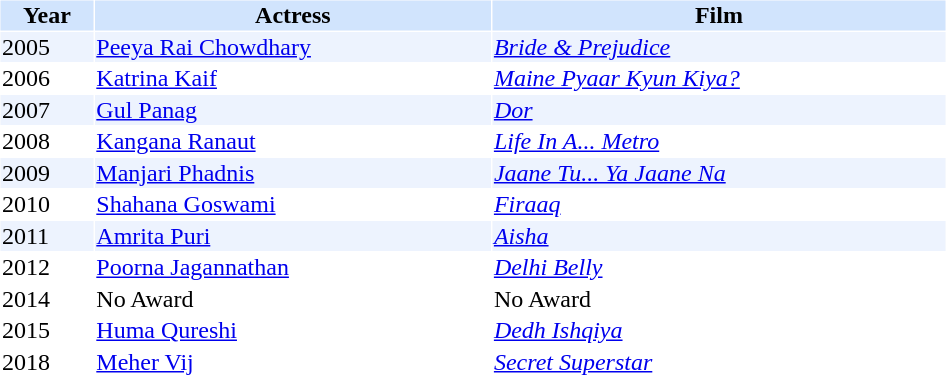<table cellspacing="1"1" border="0" width="50%">
<tr bgcolor="#d1e4fd">
<th>Year</th>
<th>Actress</th>
<th>Film</th>
</tr>
<tr bgcolor=#edf3fe>
<td>2005</td>
<td><a href='#'>Peeya Rai Chowdhary</a></td>
<td><em><a href='#'>Bride & Prejudice</a></em></td>
</tr>
<tr>
<td>2006</td>
<td><a href='#'>Katrina Kaif</a></td>
<td><em><a href='#'>Maine Pyaar Kyun Kiya?</a></em></td>
</tr>
<tr bgcolor=#edf3fe>
<td>2007</td>
<td><a href='#'>Gul Panag</a></td>
<td><em><a href='#'>Dor</a></em></td>
</tr>
<tr>
<td>2008</td>
<td><a href='#'>Kangana Ranaut</a></td>
<td><em><a href='#'>Life In A... Metro</a></em></td>
</tr>
<tr bgcolor=#edf3fe>
<td>2009</td>
<td><a href='#'>Manjari Phadnis</a></td>
<td><em><a href='#'>Jaane Tu... Ya Jaane Na</a></em></td>
</tr>
<tr>
<td>2010</td>
<td><a href='#'>Shahana Goswami</a></td>
<td><em><a href='#'>Firaaq</a></em></td>
</tr>
<tr bgcolor=#edf3fe>
<td>2011</td>
<td><a href='#'>Amrita Puri</a></td>
<td><em><a href='#'>Aisha</a></em></td>
</tr>
<tr>
<td>2012</td>
<td><a href='#'>Poorna Jagannathan</a></td>
<td><em><a href='#'>Delhi Belly</a></em></td>
</tr>
<tr>
<td>2014</td>
<td>No Award</td>
<td>No Award</td>
</tr>
<tr>
<td>2015</td>
<td><a href='#'>Huma Qureshi</a></td>
<td><em> <a href='#'>Dedh Ishqiya</a> </em></td>
</tr>
<tr>
<td>2018</td>
<td><a href='#'>Meher Vij</a></td>
<td><em> <a href='#'>Secret Superstar</a> </em></td>
</tr>
</table>
